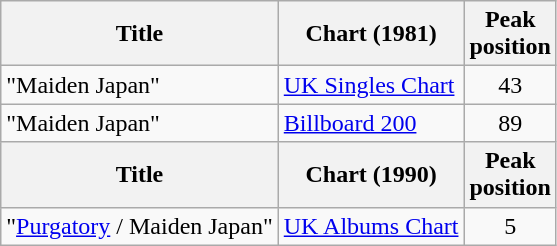<table class="wikitable sortable">
<tr>
<th>Title</th>
<th>Chart (1981)</th>
<th>Peak<br>position</th>
</tr>
<tr>
<td>"Maiden Japan"</td>
<td><a href='#'>UK Singles Chart</a></td>
<td align="center">43</td>
</tr>
<tr>
<td>"Maiden Japan"</td>
<td><a href='#'>Billboard 200</a></td>
<td align="center">89</td>
</tr>
<tr>
<th>Title</th>
<th>Chart (1990)</th>
<th>Peak<br>position</th>
</tr>
<tr>
<td>"<a href='#'>Purgatory</a> / Maiden Japan"</td>
<td><a href='#'>UK Albums Chart</a></td>
<td style="text-align:center;">5</td>
</tr>
</table>
